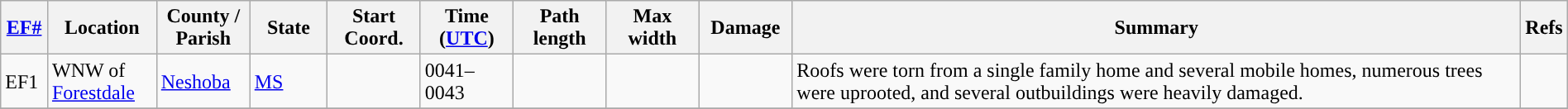<table class="wikitable sortable" style="width:100%;">
<tr>
<th scope="col" width="3%" align="center"><a href='#'>EF#</a></th>
<th scope="col" width="7%" align="center" class="unsortable">Location</th>
<th scope="col" width="6%" align="center" class="unsortable">County / Parish</th>
<th scope="col" width="5%" align="center">State</th>
<th scope="col" width="6%" align="center">Start Coord.</th>
<th scope="col" width="6%" align="center">Time (<a href='#'>UTC</a>)</th>
<th scope="col" width="6%" align="center">Path length</th>
<th scope="col" width="6%" align="center">Max width</th>
<th scope="col" width="6%" align="center">Damage</th>
<th scope="col" width="48%" class="unsortable" align="center">Summary</th>
<th scope="col" width="48%" class="unsortable" align="center">Refs</th>
</tr>
<tr>
<td>EF1</td>
<td>WNW of <a href='#'>Forestdale</a></td>
<td><a href='#'>Neshoba</a></td>
<td><a href='#'>MS</a></td>
<td></td>
<td>0041–0043</td>
<td></td>
<td></td>
<td></td>
<td>Roofs were torn from a single family home and several mobile homes, numerous trees were uprooted, and several outbuildings were heavily damaged.</td>
<td></td>
</tr>
<tr>
</tr>
</table>
